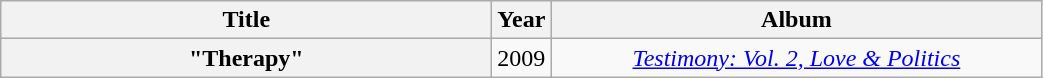<table class="wikitable plainrowheaders" style="text-align:center;">
<tr>
<th rowspan="1" style="width:20em;">Title</th>
<th rowspan="1" style="width:1em;">Year</th>
<th rowspan="1" style="width:20em;">Album</th>
</tr>
<tr>
<th scope="row">"Therapy"<br> </th>
<td>2009</td>
<td><em><a href='#'>Testimony: Vol. 2, Love & Politics</a></em></td>
</tr>
</table>
